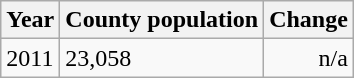<table class="wikitable">
<tr>
<th>Year</th>
<th>County population</th>
<th>Change</th>
</tr>
<tr>
<td>2011</td>
<td>23,058</td>
<td align="right">n/a</td>
</tr>
</table>
